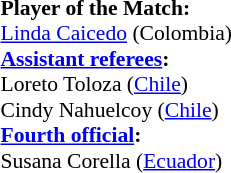<table width=100% style="font-size:90%">
<tr>
<td><br><strong>Player of the Match:</strong>
<br><a href='#'>Linda Caicedo</a> (Colombia)<br><strong><a href='#'>Assistant referees</a>:</strong>
<br>Loreto Toloza (<a href='#'>Chile</a>)
<br>Cindy Nahuelcoy (<a href='#'>Chile</a>)
<br><strong><a href='#'>Fourth official</a>:</strong>
<br>Susana Corella (<a href='#'>Ecuador</a>)</td>
</tr>
</table>
